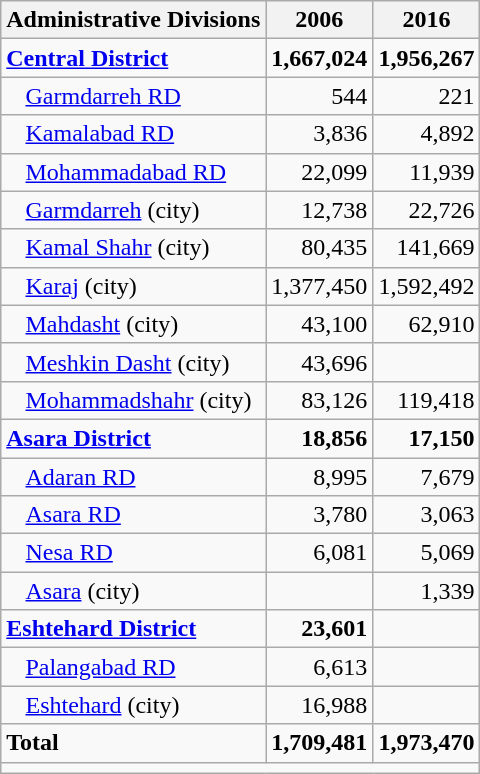<table class="wikitable">
<tr>
<th>Administrative Divisions</th>
<th>2006</th>
<th>2016</th>
</tr>
<tr>
<td><strong><a href='#'>Central District</a></strong></td>
<td style="text-align: right;"><strong>1,667,024</strong></td>
<td style="text-align: right;"><strong>1,956,267</strong></td>
</tr>
<tr>
<td style="padding-left: 1em;"><a href='#'>Garmdarreh RD</a></td>
<td style="text-align: right;">544</td>
<td style="text-align: right;">221</td>
</tr>
<tr>
<td style="padding-left: 1em;"><a href='#'>Kamalabad RD</a></td>
<td style="text-align: right;">3,836</td>
<td style="text-align: right;">4,892</td>
</tr>
<tr>
<td style="padding-left: 1em;"><a href='#'>Mohammadabad RD</a></td>
<td style="text-align: right;">22,099</td>
<td style="text-align: right;">11,939</td>
</tr>
<tr>
<td style="padding-left: 1em;"><a href='#'>Garmdarreh</a> (city)</td>
<td style="text-align: right;">12,738</td>
<td style="text-align: right;">22,726</td>
</tr>
<tr>
<td style="padding-left: 1em;"><a href='#'>Kamal Shahr</a> (city)</td>
<td style="text-align: right;">80,435</td>
<td style="text-align: right;">141,669</td>
</tr>
<tr>
<td style="padding-left: 1em;"><a href='#'>Karaj</a> (city)</td>
<td style="text-align: right;">1,377,450</td>
<td style="text-align: right;">1,592,492</td>
</tr>
<tr>
<td style="padding-left: 1em;"><a href='#'>Mahdasht</a> (city)</td>
<td style="text-align: right;">43,100</td>
<td style="text-align: right;">62,910</td>
</tr>
<tr>
<td style="padding-left: 1em;"><a href='#'>Meshkin Dasht</a> (city)</td>
<td style="text-align: right;">43,696</td>
<td style="text-align: right;"></td>
</tr>
<tr>
<td style="padding-left: 1em;"><a href='#'>Mohammadshahr</a> (city)</td>
<td style="text-align: right;">83,126</td>
<td style="text-align: right;">119,418</td>
</tr>
<tr>
<td><strong><a href='#'>Asara District</a></strong></td>
<td style="text-align: right;"><strong>18,856</strong></td>
<td style="text-align: right;"><strong>17,150</strong></td>
</tr>
<tr>
<td style="padding-left: 1em;"><a href='#'>Adaran RD</a></td>
<td style="text-align: right;">8,995</td>
<td style="text-align: right;">7,679</td>
</tr>
<tr>
<td style="padding-left: 1em;"><a href='#'>Asara RD</a></td>
<td style="text-align: right;">3,780</td>
<td style="text-align: right;">3,063</td>
</tr>
<tr>
<td style="padding-left: 1em;"><a href='#'>Nesa RD</a></td>
<td style="text-align: right;">6,081</td>
<td style="text-align: right;">5,069</td>
</tr>
<tr>
<td style="padding-left: 1em;"><a href='#'>Asara</a> (city)</td>
<td style="text-align: right;"></td>
<td style="text-align: right;">1,339</td>
</tr>
<tr>
<td><strong><a href='#'>Eshtehard District</a></strong></td>
<td style="text-align: right;"><strong>23,601</strong></td>
<td style="text-align: right;"></td>
</tr>
<tr>
<td style="padding-left: 1em;"><a href='#'>Palangabad RD</a></td>
<td style="text-align: right;">6,613</td>
<td style="text-align: right;"></td>
</tr>
<tr>
<td style="padding-left: 1em;"><a href='#'>Eshtehard</a> (city)</td>
<td style="text-align: right;">16,988</td>
<td style="text-align: right;"></td>
</tr>
<tr>
<td><strong>Total</strong></td>
<td style="text-align: right;"><strong>1,709,481</strong></td>
<td style="text-align: right;"><strong>1,973,470</strong></td>
</tr>
<tr>
<td colspan=4></td>
</tr>
</table>
